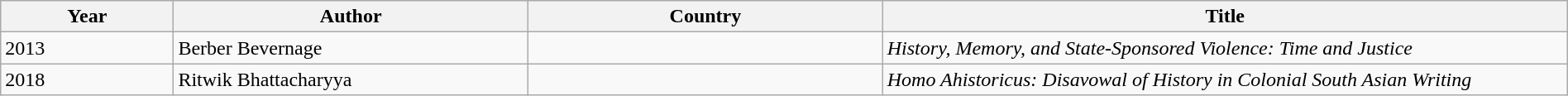<table class="wikitable sortable" style="table-layout: fixed; width:100%">
<tr>
<th scope=col style="width: 45px">Year</th>
<th scope=col style="width: 100px">Author</th>
<th scope=col style="width: 100px">Country</th>
<th scope=col style="width: 200px">Title</th>
</tr>
<tr>
<td>2013</td>
<td>Berber Bevernage</td>
<td></td>
<td><em>History, Memory, and State-Sponsored Violence: Time and Justice</em></td>
</tr>
<tr>
<td>2018</td>
<td>Ritwik Bhattacharyya</td>
<td></td>
<td><em>Homo Ahistoricus: Disavowal of History in Colonial South Asian Writing</em></td>
</tr>
</table>
